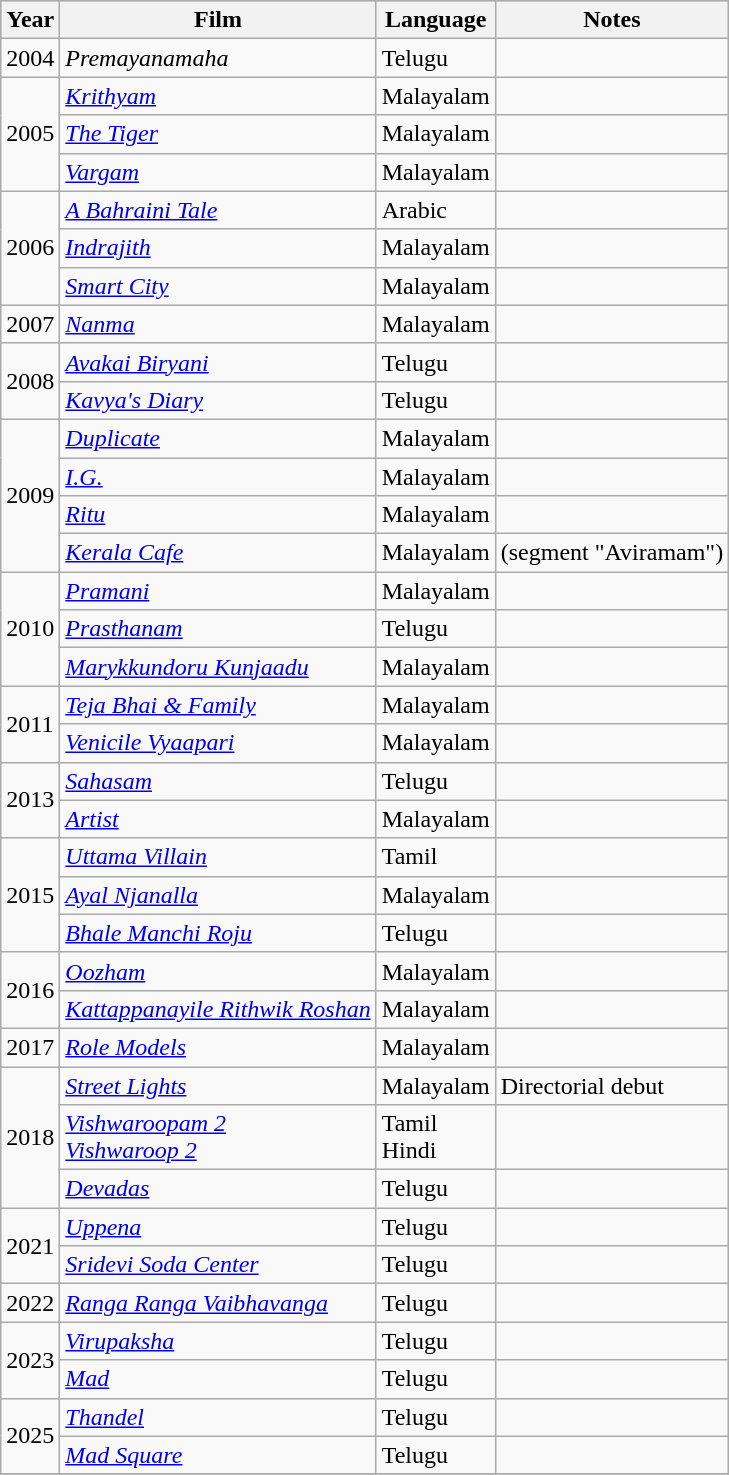<table class="wikitable sortable">
<tr style="background:#ccc; text-align:center;">
<th>Year</th>
<th>Film</th>
<th>Language</th>
<th>Notes</th>
</tr>
<tr>
<td>2004</td>
<td><em>Premayanamaha</em></td>
<td>Telugu</td>
<td></td>
</tr>
<tr>
<td rowspan="3">2005</td>
<td><em><a href='#'>Krithyam</a></em></td>
<td>Malayalam</td>
<td></td>
</tr>
<tr>
<td><em><a href='#'>The Tiger</a></em></td>
<td>Malayalam</td>
<td></td>
</tr>
<tr>
<td><em><a href='#'>Vargam</a></em></td>
<td>Malayalam</td>
<td></td>
</tr>
<tr>
<td rowspan="3">2006</td>
<td><em><a href='#'>A Bahraini Tale</a></em></td>
<td>Arabic</td>
<td></td>
</tr>
<tr>
<td><a href='#'><em>Indrajith</em></a></td>
<td>Malayalam</td>
<td></td>
</tr>
<tr>
<td><a href='#'><em>Smart City</em></a></td>
<td>Malayalam</td>
<td></td>
</tr>
<tr>
<td>2007</td>
<td><em><a href='#'>Nanma</a></em></td>
<td>Malayalam</td>
<td></td>
</tr>
<tr>
<td rowspan="2">2008</td>
<td><em><a href='#'>Avakai Biryani</a></em></td>
<td>Telugu</td>
<td></td>
</tr>
<tr>
<td><em><a href='#'>Kavya's Diary</a></em></td>
<td>Telugu</td>
<td></td>
</tr>
<tr>
<td rowspan="4">2009</td>
<td><a href='#'><em>Duplicate</em></a></td>
<td>Malayalam</td>
<td></td>
</tr>
<tr>
<td><a href='#'><em>I.G.</em></a></td>
<td>Malayalam</td>
<td></td>
</tr>
<tr>
<td><a href='#'><em>Ritu</em></a></td>
<td>Malayalam</td>
<td></td>
</tr>
<tr>
<td><em><a href='#'>Kerala Cafe</a></em></td>
<td>Malayalam</td>
<td>(segment "Aviramam")</td>
</tr>
<tr>
<td rowspan="3">2010</td>
<td><em><a href='#'>Pramani</a></em></td>
<td>Malayalam</td>
<td></td>
</tr>
<tr>
<td><em><a href='#'>Prasthanam</a></em></td>
<td>Telugu</td>
<td></td>
</tr>
<tr>
<td><em><a href='#'>Marykkundoru Kunjaadu</a></em></td>
<td>Malayalam</td>
<td></td>
</tr>
<tr>
<td rowspan="2">2011</td>
<td><em><a href='#'>Teja Bhai & Family</a></em></td>
<td>Malayalam</td>
<td></td>
</tr>
<tr>
<td><em><a href='#'>Venicile Vyaapari</a></em></td>
<td>Malayalam</td>
<td></td>
</tr>
<tr>
<td rowspan="2">2013</td>
<td><em><a href='#'>Sahasam</a></em></td>
<td>Telugu</td>
<td></td>
</tr>
<tr>
<td><em><a href='#'>Artist</a></em></td>
<td>Malayalam</td>
<td></td>
</tr>
<tr>
<td rowspan="3">2015</td>
<td><em><a href='#'>Uttama Villain</a></em></td>
<td>Tamil</td>
<td></td>
</tr>
<tr>
<td><em><a href='#'>Ayal Njanalla</a></em></td>
<td>Malayalam</td>
<td></td>
</tr>
<tr>
<td><em><a href='#'>Bhale Manchi Roju</a></em></td>
<td>Telugu</td>
<td></td>
</tr>
<tr>
<td rowspan="2">2016</td>
<td><em><a href='#'>Oozham</a></em></td>
<td>Malayalam</td>
<td></td>
</tr>
<tr>
<td><em><a href='#'>Kattappanayile Rithwik Roshan</a></em></td>
<td>Malayalam</td>
<td></td>
</tr>
<tr>
<td>2017</td>
<td><em><a href='#'>Role Models</a></em></td>
<td>Malayalam</td>
<td></td>
</tr>
<tr>
<td rowspan="3">2018</td>
<td><a href='#'><em>Street Lights</em></a></td>
<td>Malayalam</td>
<td>Directorial debut</td>
</tr>
<tr>
<td><em><a href='#'>Vishwaroopam 2</a></em><br><em><a href='#'>Vishwaroop 2</a></em></td>
<td>Tamil<br>Hindi</td>
<td></td>
</tr>
<tr>
<td><em><a href='#'>Devadas</a></em></td>
<td>Telugu</td>
<td></td>
</tr>
<tr>
<td rowspan="2">2021</td>
<td><em><a href='#'>Uppena</a></em></td>
<td>Telugu</td>
<td></td>
</tr>
<tr>
<td><em><a href='#'>Sridevi Soda Center</a></em></td>
<td>Telugu</td>
<td></td>
</tr>
<tr>
<td>2022</td>
<td><em><a href='#'>Ranga Ranga Vaibhavanga</a></em></td>
<td>Telugu</td>
<td></td>
</tr>
<tr>
<td rowspan="2">2023</td>
<td><em><a href='#'>Virupaksha</a></em></td>
<td>Telugu</td>
<td></td>
</tr>
<tr>
<td><a href='#'><em>Mad</em></a></td>
<td>Telugu</td>
<td></td>
</tr>
<tr>
<td rowspan="2">2025</td>
<td><em><a href='#'>Thandel</a></em></td>
<td>Telugu</td>
<td></td>
</tr>
<tr>
<td><em><a href='#'>Mad Square</a></em></td>
<td>Telugu</td>
<td></td>
</tr>
<tr>
</tr>
</table>
